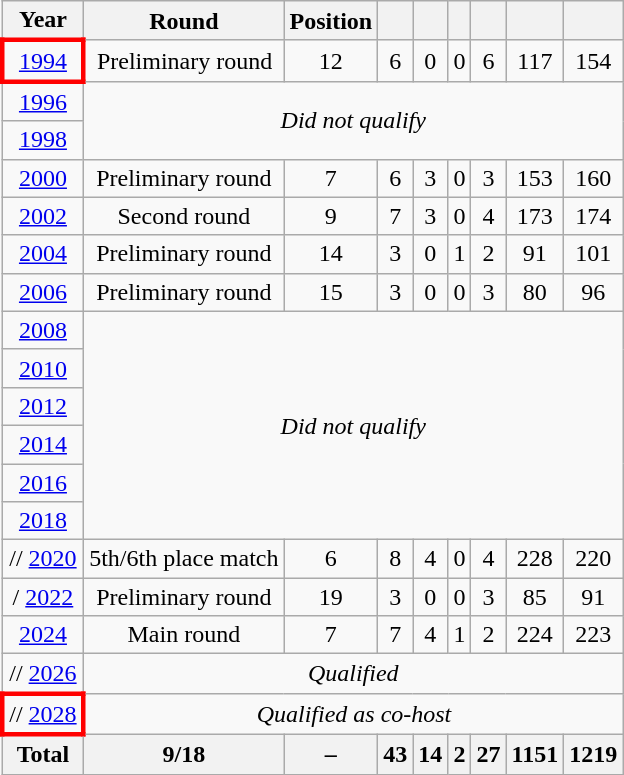<table class="wikitable" style="text-align: center;">
<tr>
<th>Year</th>
<th>Round</th>
<th>Position</th>
<th></th>
<th></th>
<th></th>
<th></th>
<th></th>
<th></th>
</tr>
<tr>
<td style="border: 3px solid red"> <a href='#'>1994</a></td>
<td>Preliminary round</td>
<td>12</td>
<td>6</td>
<td>0</td>
<td>0</td>
<td>6</td>
<td>117</td>
<td>154</td>
</tr>
<tr>
<td> <a href='#'>1996</a></td>
<td colspan="8" rowspan="2"><em>Did not qualify</em></td>
</tr>
<tr>
<td> <a href='#'>1998</a></td>
</tr>
<tr>
<td> <a href='#'>2000</a></td>
<td>Preliminary round</td>
<td>7</td>
<td>6</td>
<td>3</td>
<td>0</td>
<td>3</td>
<td>153</td>
<td>160</td>
</tr>
<tr>
<td> <a href='#'>2002</a></td>
<td>Second round</td>
<td>9</td>
<td>7</td>
<td>3</td>
<td>0</td>
<td>4</td>
<td>173</td>
<td>174</td>
</tr>
<tr>
<td> <a href='#'>2004</a></td>
<td>Preliminary round</td>
<td>14</td>
<td>3</td>
<td>0</td>
<td>1</td>
<td>2</td>
<td>91</td>
<td>101</td>
</tr>
<tr>
<td> <a href='#'>2006</a></td>
<td>Preliminary round</td>
<td>15</td>
<td>3</td>
<td>0</td>
<td>0</td>
<td>3</td>
<td>80</td>
<td>96</td>
</tr>
<tr>
<td> <a href='#'>2008</a></td>
<td colspan="8" rowspan="6"><em>Did not qualify</em></td>
</tr>
<tr>
<td> <a href='#'>2010</a></td>
</tr>
<tr>
<td> <a href='#'>2012</a></td>
</tr>
<tr>
<td> <a href='#'>2014</a></td>
</tr>
<tr>
<td> <a href='#'>2016</a></td>
</tr>
<tr>
<td> <a href='#'>2018</a></td>
</tr>
<tr>
<td>// <a href='#'>2020</a></td>
<td>5th/6th place match</td>
<td>6</td>
<td>8</td>
<td>4</td>
<td>0</td>
<td>4</td>
<td>228</td>
<td>220</td>
</tr>
<tr>
<td>/ <a href='#'>2022</a></td>
<td>Preliminary round</td>
<td>19</td>
<td>3</td>
<td>0</td>
<td>0</td>
<td>3</td>
<td>85</td>
<td>91</td>
</tr>
<tr>
<td> <a href='#'>2024</a></td>
<td>Main round</td>
<td>7</td>
<td>7</td>
<td>4</td>
<td>1</td>
<td>2</td>
<td>224</td>
<td>223</td>
</tr>
<tr>
<td>// <a href='#'>2026</a></td>
<td colspan="8"><em> Qualified</em></td>
</tr>
<tr>
<td style="border: 3px solid red">// <a href='#'>2028</a></td>
<td colspan="8"><em> Qualified as co-host</em></td>
</tr>
<tr>
<th>Total</th>
<th>9/18</th>
<th>–</th>
<th>43</th>
<th>14</th>
<th>2</th>
<th>27</th>
<th>1151</th>
<th>1219</th>
</tr>
</table>
